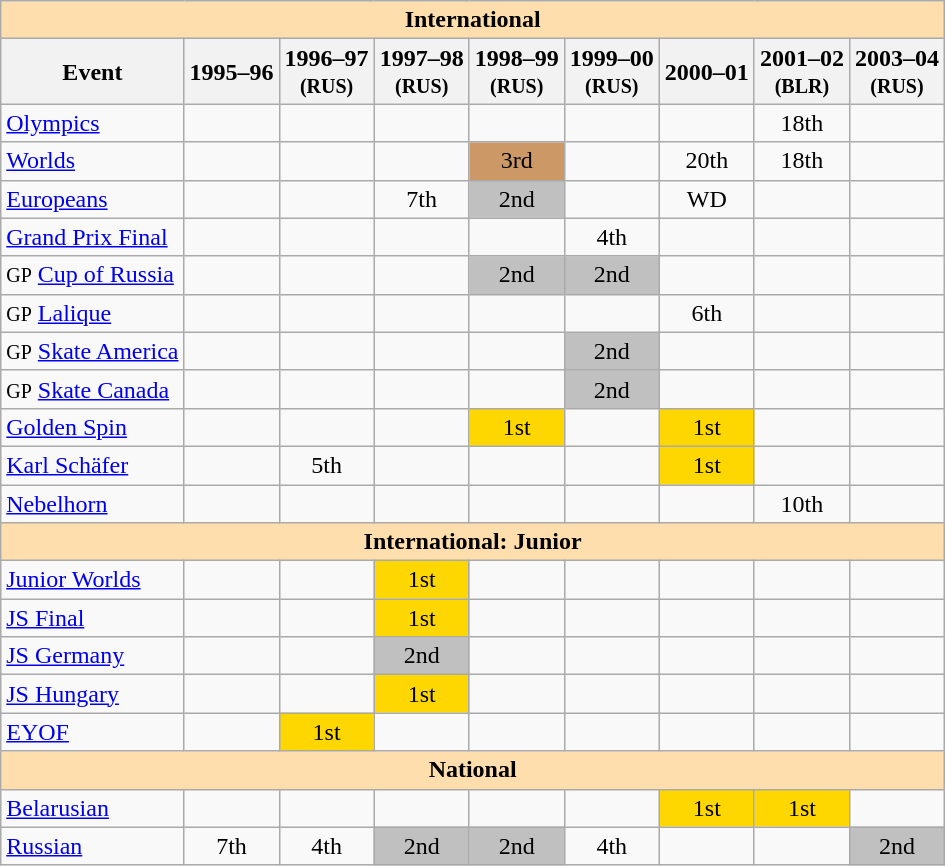<table class="wikitable" style="text-align:center">
<tr>
<th style="background-color: #ffdead;" colspan=9 align=center><strong>International</strong></th>
</tr>
<tr>
<th>Event</th>
<th>1995–96 <br> <small></small></th>
<th>1996–97 <br> <small>(RUS)</small></th>
<th>1997–98 <br> <small>(RUS)</small></th>
<th>1998–99 <br> <small>(RUS)</small></th>
<th>1999–00 <br> <small>(RUS)</small></th>
<th>2000–01 <br> <small></small></th>
<th>2001–02 <br> <small>(BLR)</small></th>
<th>2003–04 <br> <small>(RUS)</small></th>
</tr>
<tr>
<td align=left><a href='#'>Olympics</a></td>
<td></td>
<td></td>
<td></td>
<td></td>
<td></td>
<td></td>
<td>18th</td>
<td></td>
</tr>
<tr>
<td align=left><a href='#'>Worlds</a></td>
<td></td>
<td></td>
<td></td>
<td bgcolor=cc9966>3rd</td>
<td></td>
<td>20th</td>
<td>18th</td>
<td></td>
</tr>
<tr>
<td align=left><a href='#'>Europeans</a></td>
<td></td>
<td></td>
<td>7th</td>
<td bgcolor=silver>2nd</td>
<td></td>
<td>WD</td>
<td></td>
<td></td>
</tr>
<tr>
<td align=left><a href='#'>Grand Prix Final</a></td>
<td></td>
<td></td>
<td></td>
<td></td>
<td>4th</td>
<td></td>
<td></td>
<td></td>
</tr>
<tr>
<td align=left><small>GP</small> <a href='#'>Cup of Russia</a></td>
<td></td>
<td></td>
<td></td>
<td bgcolor=silver>2nd</td>
<td bgcolor=silver>2nd</td>
<td></td>
<td></td>
<td></td>
</tr>
<tr>
<td align=left><small>GP</small> <a href='#'>Lalique</a></td>
<td></td>
<td></td>
<td></td>
<td></td>
<td></td>
<td>6th</td>
<td></td>
<td></td>
</tr>
<tr>
<td align=left><small>GP</small> <a href='#'>Skate America</a></td>
<td></td>
<td></td>
<td></td>
<td></td>
<td bgcolor=silver>2nd</td>
<td></td>
<td></td>
<td></td>
</tr>
<tr>
<td align=left><small>GP</small> <a href='#'>Skate Canada</a></td>
<td></td>
<td></td>
<td></td>
<td></td>
<td bgcolor=silver>2nd</td>
<td></td>
<td></td>
<td></td>
</tr>
<tr>
<td align=left><a href='#'>Golden Spin</a></td>
<td></td>
<td></td>
<td></td>
<td bgcolor=gold>1st</td>
<td></td>
<td bgcolor=gold>1st</td>
<td></td>
<td></td>
</tr>
<tr>
<td align=left><a href='#'>Karl Schäfer</a></td>
<td></td>
<td>5th</td>
<td></td>
<td></td>
<td></td>
<td bgcolor=gold>1st</td>
<td></td>
<td></td>
</tr>
<tr>
<td align=left><a href='#'>Nebelhorn</a></td>
<td></td>
<td></td>
<td></td>
<td></td>
<td></td>
<td></td>
<td>10th</td>
<td></td>
</tr>
<tr>
<th style="background-color: #ffdead;" colspan=9 align=center><strong>International: Junior</strong></th>
</tr>
<tr>
<td align=left><a href='#'>Junior Worlds</a></td>
<td></td>
<td></td>
<td bgcolor=gold>1st</td>
<td></td>
<td></td>
<td></td>
<td></td>
<td></td>
</tr>
<tr>
<td align=left><a href='#'>JS Final</a></td>
<td></td>
<td></td>
<td bgcolor=gold>1st</td>
<td></td>
<td></td>
<td></td>
<td></td>
<td></td>
</tr>
<tr>
<td align=left><a href='#'>JS Germany</a></td>
<td></td>
<td></td>
<td bgcolor=silver>2nd</td>
<td></td>
<td></td>
<td></td>
<td></td>
<td></td>
</tr>
<tr>
<td align=left><a href='#'>JS Hungary</a></td>
<td></td>
<td></td>
<td bgcolor=gold>1st</td>
<td></td>
<td></td>
<td></td>
<td></td>
<td></td>
</tr>
<tr>
<td align=left><a href='#'>EYOF</a></td>
<td></td>
<td bgcolor=gold>1st</td>
<td></td>
<td></td>
<td></td>
<td></td>
<td></td>
<td></td>
</tr>
<tr>
<th style="background-color: #ffdead;" colspan=9 align=center><strong>National</strong></th>
</tr>
<tr>
<td align=left><a href='#'>Belarusian</a></td>
<td></td>
<td></td>
<td></td>
<td></td>
<td></td>
<td bgcolor=gold>1st</td>
<td bgcolor=gold>1st</td>
<td></td>
</tr>
<tr>
<td align=left><a href='#'>Russian</a></td>
<td>7th</td>
<td>4th</td>
<td bgcolor=silver>2nd</td>
<td bgcolor=silver>2nd</td>
<td>4th</td>
<td></td>
<td></td>
<td bgcolor=silver>2nd</td>
</tr>
</table>
